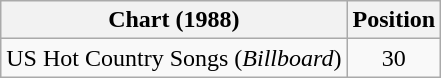<table class="wikitable">
<tr>
<th>Chart (1988)</th>
<th>Position</th>
</tr>
<tr>
<td>US Hot Country Songs (<em>Billboard</em>)</td>
<td align="center">30</td>
</tr>
</table>
